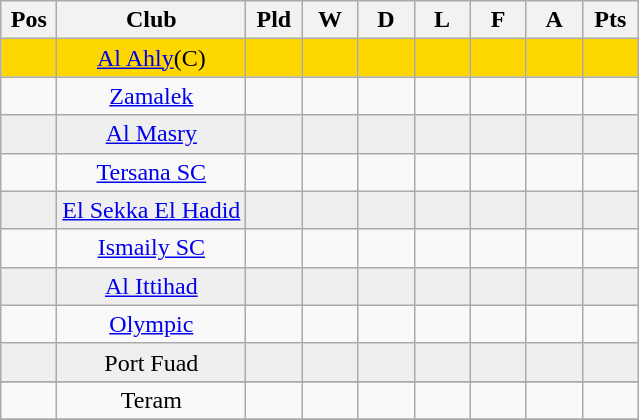<table class="wikitable sortable" bgcolor="#f7f8ff">
<tr>
<th width=30>Pos</th>
<th>Club</th>
<th width=30>Pld</th>
<th width=30>W</th>
<th width=30>D</th>
<th width=30>L</th>
<th width=30>F</th>
<th width=30>A</th>
<th width=30>Pts</th>
</tr>
<tr bgcolor="gold" align="center">
<td></td>
<td><a href='#'>Al Ahly</a>(C)</td>
<td></td>
<td></td>
<td></td>
<td></td>
<td></td>
<td></td>
<td></td>
</tr>
<tr align="center">
<td></td>
<td><a href='#'>Zamalek</a></td>
<td></td>
<td></td>
<td></td>
<td></td>
<td></td>
<td></td>
<td></td>
</tr>
<tr bgcolor="#EFEFEF" align="center">
<td></td>
<td><a href='#'>Al Masry</a></td>
<td></td>
<td></td>
<td></td>
<td></td>
<td></td>
<td></td>
<td></td>
</tr>
<tr align="center">
<td></td>
<td><a href='#'>Tersana SC</a></td>
<td></td>
<td></td>
<td></td>
<td></td>
<td></td>
<td></td>
<td></td>
</tr>
<tr bgcolor="#EFEFEF" align="center">
<td></td>
<td><a href='#'>El Sekka El Hadid</a></td>
<td></td>
<td></td>
<td></td>
<td></td>
<td></td>
<td></td>
<td></td>
</tr>
<tr align="center">
<td></td>
<td><a href='#'>Ismaily SC</a></td>
<td></td>
<td></td>
<td></td>
<td></td>
<td></td>
<td></td>
<td></td>
</tr>
<tr bgcolor="#EFEFEF" align="center">
<td></td>
<td><a href='#'>Al Ittihad</a></td>
<td></td>
<td></td>
<td></td>
<td></td>
<td></td>
<td></td>
<td></td>
</tr>
<tr align="center">
<td></td>
<td><a href='#'>Olympic</a></td>
<td></td>
<td></td>
<td></td>
<td></td>
<td></td>
<td></td>
<td></td>
</tr>
<tr bgcolor="#EFEFEF" align="center">
<td></td>
<td>Port Fuad</td>
<td></td>
<td></td>
<td></td>
<td></td>
<td></td>
<td></td>
<td></td>
</tr>
<tr bgcolor="#EFEFEF" align="center">
</tr>
<tr align="center">
<td></td>
<td>Teram</td>
<td></td>
<td></td>
<td></td>
<td></td>
<td></td>
<td></td>
<td></td>
</tr>
<tr>
</tr>
</table>
